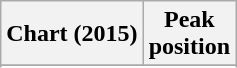<table class="wikitable sortable plainrowheaders" style="text-align:center">
<tr>
<th scope="col">Chart (2015)</th>
<th scope="col">Peak<br>position</th>
</tr>
<tr>
</tr>
<tr>
</tr>
</table>
